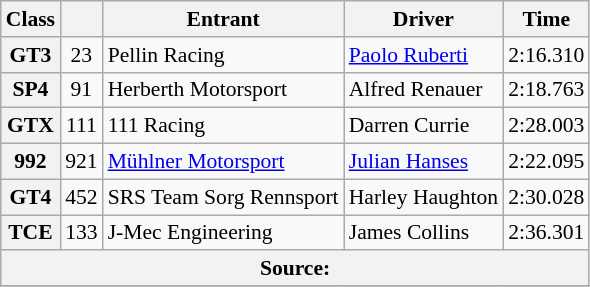<table class="wikitable" style="font-size:90%;">
<tr>
<th>Class</th>
<th></th>
<th>Entrant</th>
<th>Driver</th>
<th>Time</th>
</tr>
<tr>
<th>GT3</th>
<td style="text-align:center;">23</td>
<td> Pellin Racing</td>
<td> <a href='#'>Paolo Ruberti</a></td>
<td>2:16.310</td>
</tr>
<tr>
<th>SP4</th>
<td style="text-align: center;">91</td>
<td> Herberth Motorsport</td>
<td> Alfred Renauer</td>
<td>2:18.763</td>
</tr>
<tr>
<th>GTX</th>
<td style="text-align:center;">111</td>
<td> 111 Racing</td>
<td> Darren Currie</td>
<td>2:28.003</td>
</tr>
<tr>
<th>992</th>
<td style="text-align:center;">921</td>
<td> <a href='#'>Mühlner Motorsport</a></td>
<td> <a href='#'>Julian Hanses</a></td>
<td>2:22.095</td>
</tr>
<tr>
<th>GT4</th>
<td style="text-align:center;">452</td>
<td> SRS Team Sorg Rennsport</td>
<td> Harley Haughton</td>
<td>2:30.028</td>
</tr>
<tr>
<th>TCE</th>
<td style="text-align: center;">133</td>
<td> J-Mec Engineering</td>
<td> James Collins</td>
<td>2:36.301</td>
</tr>
<tr>
<th colspan="5">Source:</th>
</tr>
<tr>
</tr>
</table>
